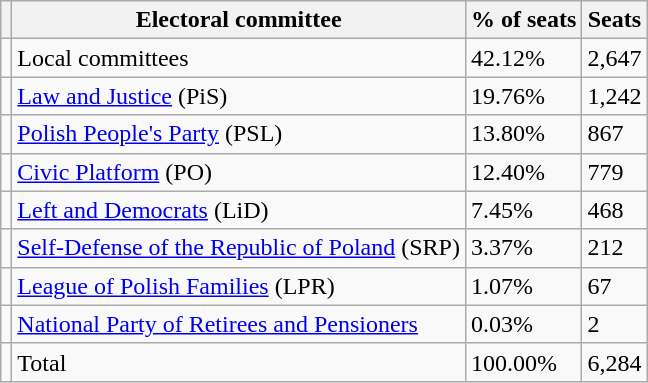<table class="wikitable">
<tr>
<th></th>
<th>Electoral committee</th>
<th>% of seats</th>
<th>Seats</th>
</tr>
<tr>
<td></td>
<td>Local committees</td>
<td>42.12%</td>
<td>2,647</td>
</tr>
<tr>
<td></td>
<td><a href='#'>Law and Justice</a> (PiS)</td>
<td>19.76%</td>
<td>1,242</td>
</tr>
<tr>
<td></td>
<td><a href='#'>Polish People's Party</a> (PSL)</td>
<td>13.80%</td>
<td>867</td>
</tr>
<tr>
<td></td>
<td><a href='#'>Civic Platform</a> (PO)</td>
<td>12.40%</td>
<td>779</td>
</tr>
<tr>
<td></td>
<td><a href='#'>Left and Democrats</a> (LiD)</td>
<td>7.45%</td>
<td>468</td>
</tr>
<tr>
<td></td>
<td><a href='#'>Self-Defense of the Republic of Poland</a> (SRP)</td>
<td>3.37%</td>
<td>212</td>
</tr>
<tr>
<td></td>
<td><a href='#'>League of Polish Families</a> (LPR)</td>
<td>1.07%</td>
<td>67</td>
</tr>
<tr>
<td></td>
<td><a href='#'>National Party of Retirees and Pensioners</a></td>
<td>0.03%</td>
<td>2</td>
</tr>
<tr>
<td></td>
<td>Total</td>
<td>100.00%</td>
<td>6,284</td>
</tr>
</table>
